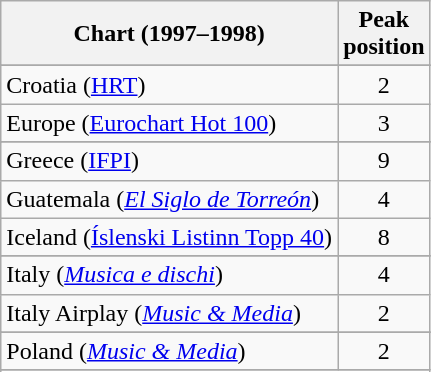<table class="wikitable sortable">
<tr>
<th>Chart (1997–1998)</th>
<th>Peak<br>position</th>
</tr>
<tr>
</tr>
<tr>
</tr>
<tr>
</tr>
<tr>
</tr>
<tr>
</tr>
<tr>
</tr>
<tr>
<td>Croatia (<a href='#'>HRT</a>)</td>
<td align="center">2</td>
</tr>
<tr>
<td>Europe (<a href='#'>Eurochart Hot 100</a>)</td>
<td align="center">3</td>
</tr>
<tr>
</tr>
<tr>
</tr>
<tr>
</tr>
<tr>
<td>Greece (<a href='#'>IFPI</a>)</td>
<td align="center">9</td>
</tr>
<tr>
<td>Guatemala (<em><a href='#'>El Siglo de Torreón</a></em>)</td>
<td align="center">4</td>
</tr>
<tr>
<td>Iceland (<a href='#'>Íslenski Listinn Topp 40</a>)</td>
<td align="center">8</td>
</tr>
<tr>
</tr>
<tr>
<td>Italy (<em><a href='#'>Musica e dischi</a></em>)</td>
<td align="center">4</td>
</tr>
<tr>
<td>Italy Airplay (<em><a href='#'>Music & Media</a></em>)</td>
<td align="center">2</td>
</tr>
<tr>
</tr>
<tr>
</tr>
<tr>
</tr>
<tr>
</tr>
<tr>
<td>Poland (<em><a href='#'>Music & Media</a></em>)</td>
<td align="center">2</td>
</tr>
<tr>
</tr>
<tr>
</tr>
<tr>
</tr>
<tr>
</tr>
<tr>
</tr>
<tr>
</tr>
<tr>
</tr>
<tr>
</tr>
<tr>
</tr>
</table>
